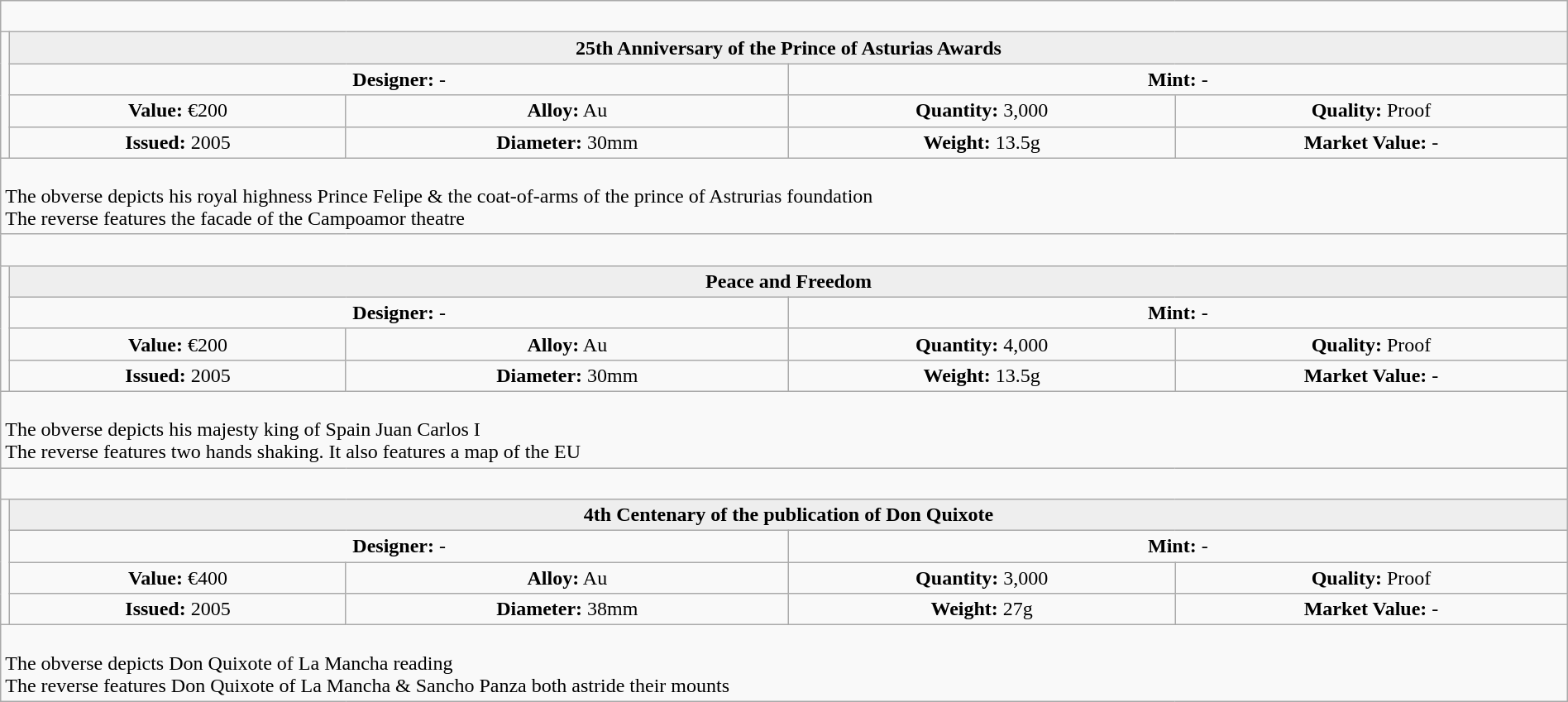<table class="wikitable" style="width:100%;">
<tr>
<td colspan="5" style="text-align:left;"> </td>
</tr>
<tr>
<td rowspan="4" style="text-align:center;"></td>
<th colspan="4"  style="text-align:center; background:#eee;">25th Anniversary of the Prince of Asturias Awards</th>
</tr>
<tr style="text-align:center;">
<td colspan="2"  style="width:50%; "><strong>Designer:</strong> -</td>
<td colspan="2"  style="width:50%; "><strong>Mint:</strong> -</td>
</tr>
<tr>
<td align=center><strong>Value:</strong> €200</td>
<td align=center><strong>Alloy:</strong> Au</td>
<td align=center><strong>Quantity:</strong> 3,000</td>
<td align=center><strong>Quality:</strong> Proof</td>
</tr>
<tr>
<td align=center><strong>Issued:</strong> 2005</td>
<td align=center><strong>Diameter:</strong> 30mm</td>
<td align=center><strong>Weight:</strong> 13.5g</td>
<td align=center><strong>Market Value:</strong> -</td>
</tr>
<tr>
<td colspan="5" style="text-align:left;"><br>The obverse depicts his royal highness Prince Felipe & the coat-of-arms of the prince of Astrurias foundation<br>The reverse features the facade of the Campoamor theatre</td>
</tr>
<tr>
<td colspan="5" style="text-align:left;"> </td>
</tr>
<tr>
<td rowspan="4" style="text-align:center;"></td>
<th colspan="4"  style="text-align:center; background:#eee;">Peace and Freedom</th>
</tr>
<tr style="text-align:center;">
<td colspan="2"  style="width:50%; "><strong>Designer:</strong> -</td>
<td colspan="2"  style="width:50%; "><strong>Mint:</strong> -</td>
</tr>
<tr>
<td align=center><strong>Value:</strong> €200</td>
<td align=center><strong>Alloy:</strong> Au</td>
<td align=center><strong>Quantity:</strong> 4,000</td>
<td align=center><strong>Quality:</strong> Proof</td>
</tr>
<tr>
<td align=center><strong>Issued:</strong> 2005</td>
<td align=center><strong>Diameter:</strong> 30mm</td>
<td align=center><strong>Weight:</strong> 13.5g</td>
<td align=center><strong>Market Value:</strong> -</td>
</tr>
<tr>
<td colspan="5" style="text-align:left;"><br>The obverse depicts his majesty king of Spain Juan Carlos I<br>The reverse features two hands shaking. It also features a map of the EU</td>
</tr>
<tr>
<td colspan="5" style="text-align:left;"> </td>
</tr>
<tr>
<td rowspan="4" style="text-align:center;"></td>
<th colspan="4"  style="text-align:center; background:#eee;">4th Centenary of the publication of Don Quixote</th>
</tr>
<tr style="text-align:center;">
<td colspan="2"  style="width:50%; "><strong>Designer:</strong> -</td>
<td colspan="2"  style="width:50%; "><strong>Mint:</strong> -</td>
</tr>
<tr>
<td align=center><strong>Value:</strong> €400</td>
<td align=center><strong>Alloy:</strong> Au</td>
<td align=center><strong>Quantity:</strong> 3,000</td>
<td align=center><strong>Quality:</strong> Proof</td>
</tr>
<tr>
<td align=center><strong>Issued:</strong> 2005</td>
<td align=center><strong>Diameter:</strong> 38mm</td>
<td align=center><strong>Weight:</strong> 27g</td>
<td align=center><strong>Market Value:</strong> -</td>
</tr>
<tr>
<td colspan="5" style="text-align:left;"><br>The obverse depicts Don Quixote of La Mancha reading<br>The reverse features Don Quixote of La Mancha & Sancho Panza both astride their mounts</td>
</tr>
</table>
